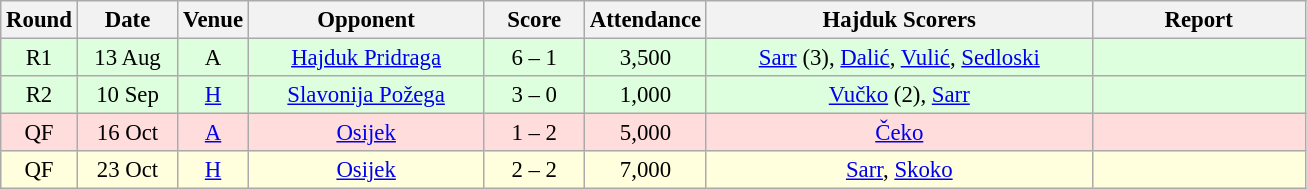<table class="wikitable sortable" style="text-align: center; font-size:95%;">
<tr>
<th width="30">Round</th>
<th width="60">Date</th>
<th width="20">Venue</th>
<th width="150">Opponent</th>
<th width="60">Score</th>
<th width="40">Attendance</th>
<th width="250">Hajduk Scorers</th>
<th width="135" class="unsortable">Report</th>
</tr>
<tr bgcolor="#ddffdd">
<td>R1</td>
<td>13 Aug</td>
<td>A</td>
<td><a href='#'>Hajduk Pridraga</a></td>
<td>6 – 1</td>
<td>3,500</td>
<td><a href='#'>Sarr</a> (3), <a href='#'>Dalić</a>, <a href='#'>Vulić</a>, <a href='#'>Sedloski</a></td>
<td></td>
</tr>
<tr bgcolor="#ddffdd">
<td>R2</td>
<td>10 Sep</td>
<td><a href='#'>H</a></td>
<td><a href='#'>Slavonija Požega</a></td>
<td>3 – 0</td>
<td>1,000</td>
<td><a href='#'>Vučko</a> (2), <a href='#'>Sarr</a></td>
<td></td>
</tr>
<tr bgcolor="#ffdddd">
<td>QF</td>
<td>16 Oct</td>
<td><a href='#'>A</a></td>
<td><a href='#'>Osijek</a></td>
<td>1 – 2</td>
<td>5,000</td>
<td><a href='#'>Čeko</a></td>
<td></td>
</tr>
<tr bgcolor="#ffffdd">
<td>QF</td>
<td>23 Oct</td>
<td><a href='#'>H</a></td>
<td><a href='#'>Osijek</a></td>
<td>2 – 2</td>
<td>7,000</td>
<td><a href='#'>Sarr</a>, <a href='#'>Skoko</a></td>
<td></td>
</tr>
</table>
